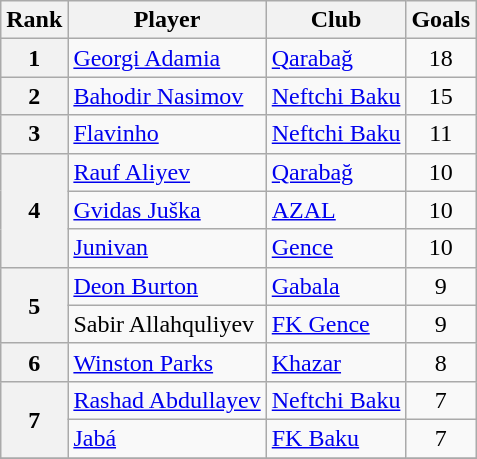<table class="wikitable" style="text-align:center">
<tr>
<th>Rank</th>
<th>Player</th>
<th>Club</th>
<th>Goals</th>
</tr>
<tr>
<th>1</th>
<td align="left"> <a href='#'>Georgi Adamia</a></td>
<td align="left"><a href='#'>Qarabağ</a></td>
<td>18</td>
</tr>
<tr>
<th>2</th>
<td align="left"> <a href='#'>Bahodir Nasimov</a></td>
<td align="left"><a href='#'>Neftchi Baku</a></td>
<td>15</td>
</tr>
<tr>
<th rowspan="1">3</th>
<td align="left"> <a href='#'>Flavinho</a></td>
<td align="left"><a href='#'>Neftchi Baku</a></td>
<td>11</td>
</tr>
<tr>
<th rowspan="3">4</th>
<td align="left"> <a href='#'>Rauf Aliyev</a></td>
<td align="left"><a href='#'>Qarabağ</a></td>
<td>10</td>
</tr>
<tr>
<td align="left"> <a href='#'>Gvidas Juška</a></td>
<td align="left"><a href='#'>AZAL</a></td>
<td>10</td>
</tr>
<tr>
<td align="left"> <a href='#'>Junivan</a></td>
<td align="left"><a href='#'>Gence</a></td>
<td>10</td>
</tr>
<tr>
<th rowspan="2">5</th>
<td align="left"> <a href='#'>Deon Burton</a></td>
<td align="left"><a href='#'>Gabala</a></td>
<td>9</td>
</tr>
<tr>
<td align="left"> Sabir Allahquliyev</td>
<td align="left"><a href='#'>FK Gence</a></td>
<td>9</td>
</tr>
<tr>
<th rowspan="1">6</th>
<td align="left"> <a href='#'>Winston Parks</a></td>
<td align="left"><a href='#'>Khazar</a></td>
<td>8</td>
</tr>
<tr>
<th rowspan="2">7</th>
<td align="left"> <a href='#'>Rashad Abdullayev</a></td>
<td align="left"><a href='#'>Neftchi Baku</a></td>
<td>7</td>
</tr>
<tr>
<td align="left"> <a href='#'>Jabá</a></td>
<td align="left"><a href='#'>FK Baku</a></td>
<td>7</td>
</tr>
<tr>
</tr>
</table>
